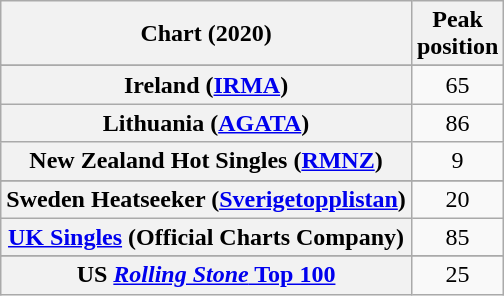<table class="wikitable sortable plainrowheaders" style="text-align:center">
<tr>
<th>Chart (2020)</th>
<th>Peak<br>position</th>
</tr>
<tr>
</tr>
<tr>
<th scope="row">Ireland (<a href='#'>IRMA</a>)</th>
<td>65</td>
</tr>
<tr>
<th scope="row">Lithuania (<a href='#'>AGATA</a>)</th>
<td>86</td>
</tr>
<tr>
<th scope="row">New Zealand Hot Singles (<a href='#'>RMNZ</a>)</th>
<td>9</td>
</tr>
<tr>
</tr>
<tr>
<th scope="row">Sweden Heatseeker (<a href='#'>Sverigetopplistan</a>)</th>
<td>20</td>
</tr>
<tr>
<th scope="row"><a href='#'>UK Singles</a> (Official Charts Company)</th>
<td>85</td>
</tr>
<tr>
</tr>
<tr>
</tr>
<tr>
</tr>
<tr>
<th scope="row">US <a href='#'><em>Rolling Stone</em> Top 100</a></th>
<td>25</td>
</tr>
</table>
